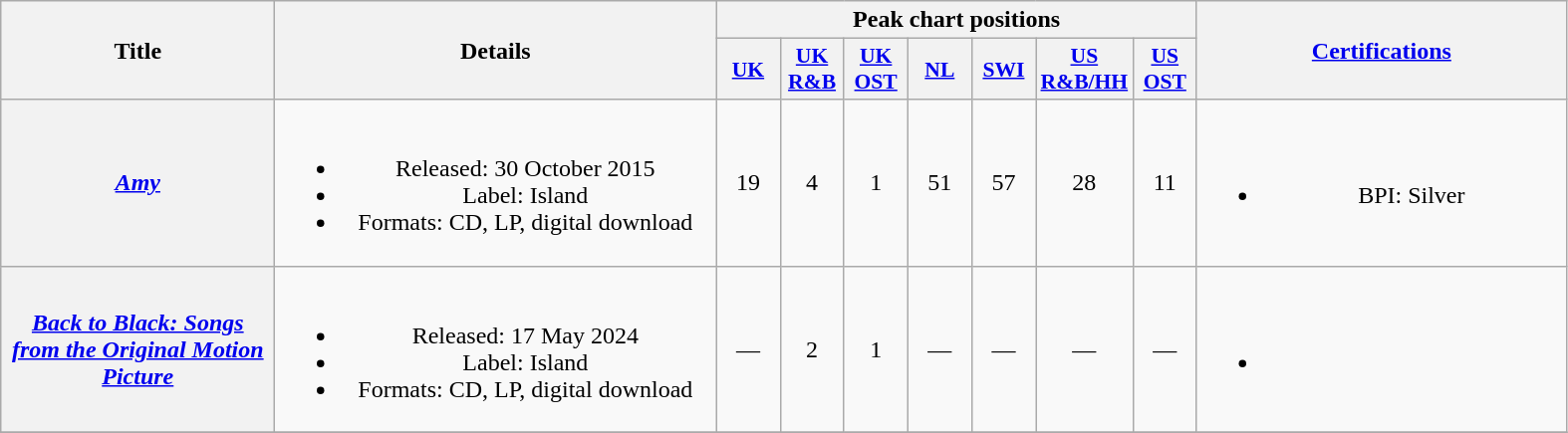<table class="wikitable plainrowheaders" style="text-align:center;">
<tr>
<th scope="col" rowspan="2" style="width:11em;">Title</th>
<th scope="col" rowspan="2" style="width:18em;">Details</th>
<th scope="col" colspan="7">Peak chart positions</th>
<th scope="col" rowspan="2" style="width:15em;"><a href='#'>Certifications</a></th>
</tr>
<tr>
<th scope="col" style="width:2.5em;font-size:90%;"><a href='#'>UK</a><br></th>
<th scope="col" style="width:2.5em;font-size:90%;"><a href='#'>UK<br>R&B</a><br></th>
<th scope="col" style="width:2.5em;font-size:90%;"><a href='#'>UK<br>OST</a><br></th>
<th scope="col" style="width:2.5em;font-size:90%;"><a href='#'>NL</a><br></th>
<th scope="col" style="width:2.5em;font-size:90%;"><a href='#'>SWI</a><br></th>
<th scope="col" style="width:2.5em;font-size:90%;"><a href='#'>US<br>R&B/HH</a><br></th>
<th scope="col" style="width:2.5em;font-size:90%;"><a href='#'>US<br>OST</a><br></th>
</tr>
<tr>
<th scope="row"><em><a href='#'>Amy</a></em></th>
<td><br><ul><li>Released: 30 October 2015</li><li>Label: Island</li><li>Formats: CD, LP, digital download</li></ul></td>
<td>19</td>
<td>4</td>
<td>1</td>
<td>51</td>
<td>57</td>
<td>28</td>
<td>11</td>
<td><br><ul><li>BPI: Silver</li></ul></td>
</tr>
<tr>
<th scope="row"><em><a href='#'>Back to Black: Songs from the Original Motion Picture</a></em></th>
<td><br><ul><li>Released: 17 May 2024</li><li>Label: Island</li><li>Formats: CD, LP, digital download</li></ul></td>
<td>—</td>
<td>2</td>
<td>1</td>
<td>—</td>
<td>—</td>
<td>—</td>
<td>—</td>
<td><br><ul><li></li></ul></td>
</tr>
<tr>
</tr>
</table>
